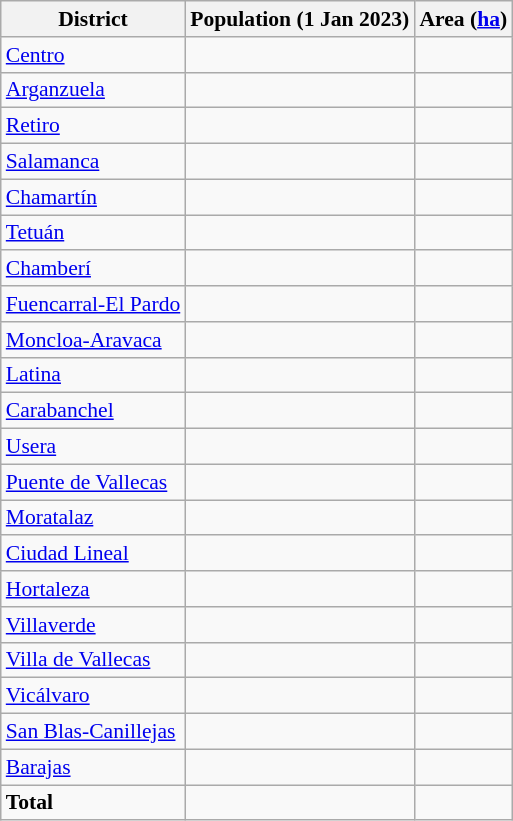<table class="wikitable sortable floatright" style="font-size:90%;">
<tr>
<th>District</th>
<th>Population (1 Jan 2023)</th>
<th>Area (<a href='#'>ha</a>)</th>
</tr>
<tr>
<td><a href='#'>Centro</a></td>
<td align=right></td>
<td align = "right"></td>
</tr>
<tr>
<td><a href='#'>Arganzuela</a></td>
<td align=right></td>
<td align = "right"></td>
</tr>
<tr>
<td><a href='#'>Retiro</a></td>
<td align=right></td>
<td align = "right"></td>
</tr>
<tr>
<td><a href='#'>Salamanca</a></td>
<td align=right></td>
<td align = "right"></td>
</tr>
<tr>
<td><a href='#'>Chamartín</a></td>
<td align=right></td>
<td align = "right"></td>
</tr>
<tr>
<td><a href='#'>Tetuán</a></td>
<td align=right></td>
<td align = "right"></td>
</tr>
<tr>
<td><a href='#'>Chamberí</a></td>
<td align=right></td>
<td align = "right"></td>
</tr>
<tr>
<td><a href='#'>Fuencarral-El Pardo</a></td>
<td align=right></td>
<td align = "right"></td>
</tr>
<tr>
<td><a href='#'>Moncloa-Aravaca</a></td>
<td align=right></td>
<td align = "right"></td>
</tr>
<tr>
<td><a href='#'>Latina</a></td>
<td align=right></td>
<td align = "right"></td>
</tr>
<tr>
<td><a href='#'>Carabanchel</a></td>
<td align=right></td>
<td align = "right"></td>
</tr>
<tr>
<td><a href='#'>Usera</a></td>
<td align=right></td>
<td align = "right"></td>
</tr>
<tr>
<td><a href='#'>Puente de Vallecas</a></td>
<td align=right></td>
<td align = "right"></td>
</tr>
<tr>
<td><a href='#'>Moratalaz</a></td>
<td align=right></td>
<td align = "right"></td>
</tr>
<tr>
<td><a href='#'>Ciudad Lineal</a></td>
<td align=right></td>
<td align = "right"></td>
</tr>
<tr>
<td><a href='#'>Hortaleza</a></td>
<td align=right></td>
<td align = "right"></td>
</tr>
<tr>
<td><a href='#'>Villaverde</a></td>
<td align=right></td>
<td align = "right"></td>
</tr>
<tr>
<td><a href='#'>Villa de Vallecas</a></td>
<td align=right></td>
<td align = "right"></td>
</tr>
<tr>
<td><a href='#'>Vicálvaro</a></td>
<td align=right></td>
<td align = "right"></td>
</tr>
<tr>
<td><a href='#'>San Blas-Canillejas</a></td>
<td align=right></td>
<td align = "right"></td>
</tr>
<tr>
<td><a href='#'>Barajas</a></td>
<td align=right></td>
<td align = "right"></td>
</tr>
<tr>
<td><strong>Total</strong></td>
<td align=right></td>
<td align = "right"></td>
</tr>
</table>
